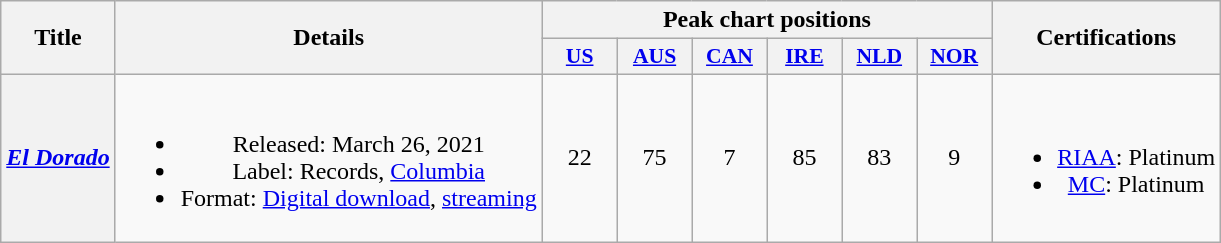<table class="wikitable plainrowheaders" style="text-align:center">
<tr>
<th scope="col" rowspan="2">Title</th>
<th scope="col" rowspan="2">Details</th>
<th scope="col" colspan="6">Peak chart positions</th>
<th rowspan="2">Certifications</th>
</tr>
<tr>
<th scope="col" style="width:3em;font-size:90%;"><a href='#'>US</a><br></th>
<th scope="col" style="width:3em;font-size:90%;"><a href='#'>AUS</a><br></th>
<th scope="col" style="width:3em;font-size:90%;"><a href='#'>CAN</a><br></th>
<th scope="col" style="width:3em;font-size:90%;"><a href='#'>IRE</a><br></th>
<th scope="col" style="width:3em;font-size:90%;"><a href='#'>NLD</a><br></th>
<th scope="col" style="width:3em;font-size:90%;"><a href='#'>NOR</a><br></th>
</tr>
<tr>
<th scope="row"><em><a href='#'>El Dorado</a></em></th>
<td><br><ul><li>Released: March 26, 2021</li><li>Label: Records, <a href='#'>Columbia</a></li><li>Format: <a href='#'>Digital download</a>, <a href='#'>streaming</a></li></ul></td>
<td>22</td>
<td>75</td>
<td>7</td>
<td>85</td>
<td>83</td>
<td>9</td>
<td><br><ul><li><a href='#'>RIAA</a>: Platinum</li><li><a href='#'>MC</a>: Platinum</li></ul></td>
</tr>
</table>
